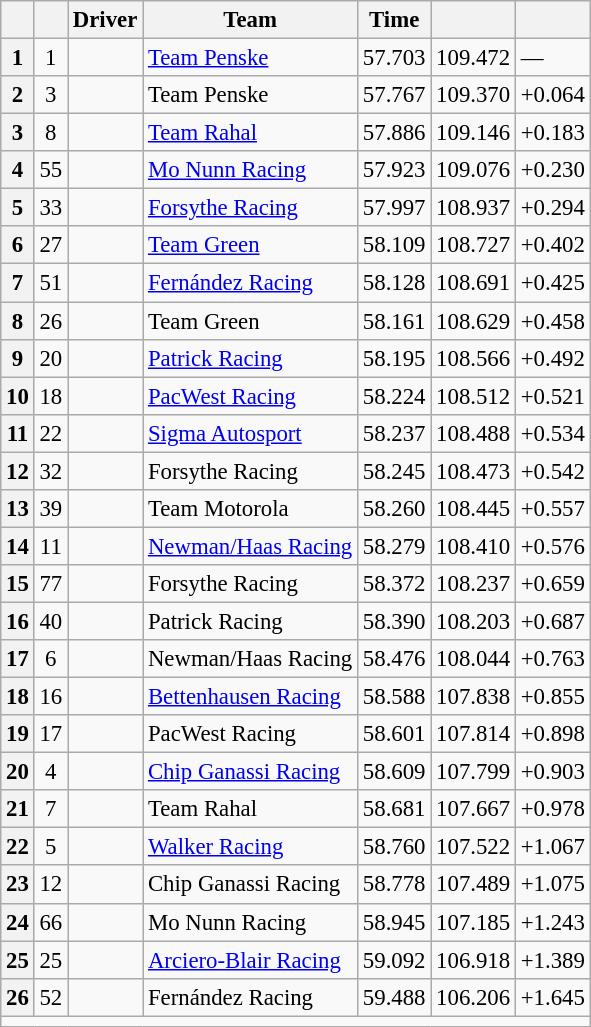<table class="wikitable sortable" style="font-size: 95%;">
<tr>
<th scope="col"></th>
<th scope="col"></th>
<th scope="col">Driver</th>
<th scope="col">Team</th>
<th scope="col">Time</th>
<th scope="col"></th>
<th scope="col"></th>
</tr>
<tr>
<th scope="row">1</th>
<td align="center">1</td>
<td></td>
<td><a href='#'>Team Penske</a></td>
<td>57.703</td>
<td>109.472</td>
<td>—</td>
</tr>
<tr>
<th scope="row">2</th>
<td align="center">3</td>
<td></td>
<td>Team Penske</td>
<td>57.767</td>
<td>109.370</td>
<td>+0.064</td>
</tr>
<tr>
<th scope="row">3</th>
<td align="center">8</td>
<td></td>
<td><a href='#'>Team Rahal</a></td>
<td>57.886</td>
<td>109.146</td>
<td>+0.183</td>
</tr>
<tr>
<th scope="row">4</th>
<td align="center">55</td>
<td></td>
<td><a href='#'>Mo Nunn Racing</a></td>
<td>57.923</td>
<td>109.076</td>
<td>+0.230</td>
</tr>
<tr>
<th scope="row">5</th>
<td align="center">33</td>
<td></td>
<td><a href='#'>Forsythe Racing</a></td>
<td>57.997</td>
<td>108.937</td>
<td>+0.294</td>
</tr>
<tr>
<th scope="row">6</th>
<td align="center">27</td>
<td></td>
<td><a href='#'>Team Green</a></td>
<td>58.109</td>
<td>108.727</td>
<td>+0.402</td>
</tr>
<tr>
<th scope="row">7</th>
<td align="center">51</td>
<td></td>
<td><a href='#'>Fernández Racing</a></td>
<td>58.128</td>
<td>108.691</td>
<td>+0.425</td>
</tr>
<tr>
<th scope="row">8</th>
<td align="center">26</td>
<td></td>
<td>Team Green</td>
<td>58.161</td>
<td>108.629</td>
<td>+0.458</td>
</tr>
<tr>
<th scope="row">9</th>
<td align="center">20</td>
<td></td>
<td><a href='#'>Patrick Racing</a></td>
<td>58.195</td>
<td>108.566</td>
<td>+0.492</td>
</tr>
<tr>
<th scope="row">10</th>
<td align="center">18</td>
<td></td>
<td><a href='#'>PacWest Racing</a></td>
<td>58.224</td>
<td>108.512</td>
<td>+0.521</td>
</tr>
<tr>
<th scope="row">11</th>
<td align="center">22</td>
<td></td>
<td><a href='#'>Sigma Autosport</a></td>
<td>58.237</td>
<td>108.488</td>
<td>+0.534</td>
</tr>
<tr>
<th scope="row">12</th>
<td align="center">32</td>
<td></td>
<td>Forsythe Racing</td>
<td>58.245</td>
<td>108.473</td>
<td>+0.542</td>
</tr>
<tr>
<th scope="row">13</th>
<td align="center">39</td>
<td></td>
<td>Team Motorola</td>
<td>58.260</td>
<td>108.445</td>
<td>+0.557</td>
</tr>
<tr>
<th scope="row">14</th>
<td align="center">11</td>
<td></td>
<td><a href='#'>Newman/Haas Racing</a></td>
<td>58.279</td>
<td>108.410</td>
<td>+0.576</td>
</tr>
<tr>
<th scope="row">15</th>
<td align="center">77</td>
<td></td>
<td>Forsythe Racing</td>
<td>58.372</td>
<td>108.237</td>
<td>+0.659</td>
</tr>
<tr>
<th scope="row">16</th>
<td align="center">40</td>
<td></td>
<td>Patrick Racing</td>
<td>58.390</td>
<td>108.203</td>
<td>+0.687</td>
</tr>
<tr>
<th scope="row">17</th>
<td align="center">6</td>
<td></td>
<td>Newman/Haas Racing</td>
<td>58.476</td>
<td>108.044</td>
<td>+0.763</td>
</tr>
<tr>
<th scope="row">18</th>
<td align="center">16</td>
<td></td>
<td><a href='#'>Bettenhausen Racing</a></td>
<td>58.588</td>
<td>107.838</td>
<td>+0.855</td>
</tr>
<tr>
<th scope="row">19</th>
<td align="center">17</td>
<td></td>
<td>PacWest Racing</td>
<td>58.601</td>
<td>107.814</td>
<td>+0.898</td>
</tr>
<tr>
<th scope="row">20</th>
<td align="center">4</td>
<td></td>
<td><a href='#'>Chip Ganassi Racing</a></td>
<td>58.609</td>
<td>107.799</td>
<td>+0.903</td>
</tr>
<tr>
<th scope="row">21</th>
<td align="center">7</td>
<td></td>
<td>Team Rahal</td>
<td>58.681</td>
<td>107.667</td>
<td>+0.978</td>
</tr>
<tr>
<th scope="row">22</th>
<td align="center">5</td>
<td></td>
<td><a href='#'>Walker Racing</a></td>
<td>58.760</td>
<td>107.522</td>
<td>+1.067</td>
</tr>
<tr>
<th scope="row">23</th>
<td align="center">12</td>
<td></td>
<td>Chip Ganassi Racing</td>
<td>58.778</td>
<td>107.489</td>
<td>+1.075</td>
</tr>
<tr>
<th scope="row">24</th>
<td align="center">66</td>
<td></td>
<td>Mo Nunn Racing</td>
<td>58.945</td>
<td>107.185</td>
<td>+1.243</td>
</tr>
<tr>
<th scope="row">25</th>
<td align="center">25</td>
<td></td>
<td><a href='#'>Arciero-Blair Racing</a></td>
<td>59.092</td>
<td>106.918</td>
<td>+1.389</td>
</tr>
<tr>
<th scope="row">26</th>
<td align="center">52</td>
<td></td>
<td>Fernández Racing</td>
<td>59.488</td>
<td>106.206</td>
<td>+1.645</td>
</tr>
<tr class="sortbottom">
<td colspan="8"></td>
</tr>
</table>
